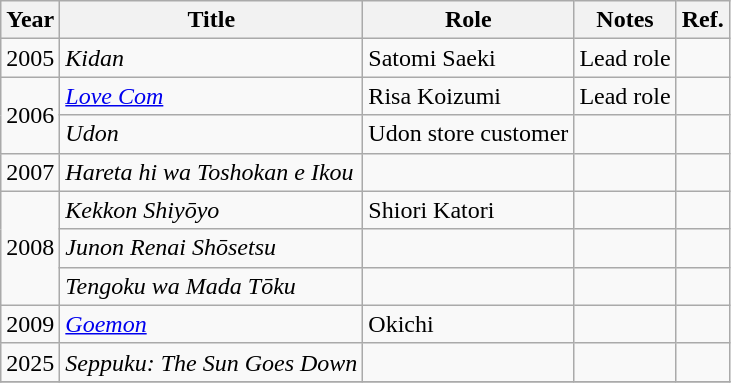<table class="wikitable">
<tr>
<th>Year</th>
<th>Title</th>
<th>Role</th>
<th>Notes</th>
<th>Ref.</th>
</tr>
<tr>
<td>2005</td>
<td><em>Kidan</em></td>
<td>Satomi Saeki</td>
<td>Lead role</td>
<td></td>
</tr>
<tr>
<td rowspan="2">2006</td>
<td><em><a href='#'>Love Com</a></em></td>
<td>Risa Koizumi</td>
<td>Lead role</td>
<td></td>
</tr>
<tr>
<td><em>Udon</em></td>
<td>Udon store customer</td>
<td></td>
<td></td>
</tr>
<tr>
<td>2007</td>
<td><em>Hareta hi wa Toshokan e Ikou</em></td>
<td></td>
<td></td>
<td></td>
</tr>
<tr>
<td rowspan="3">2008</td>
<td><em>Kekkon Shiyōyo</em></td>
<td>Shiori Katori</td>
<td></td>
<td></td>
</tr>
<tr>
<td><em>Junon Renai Shōsetsu</em></td>
<td></td>
<td></td>
<td></td>
</tr>
<tr>
<td><em>Tengoku wa Mada Tōku</em></td>
<td></td>
<td></td>
<td></td>
</tr>
<tr>
<td>2009</td>
<td><em><a href='#'>Goemon</a></em></td>
<td>Okichi</td>
<td></td>
</tr>
<tr>
<td>2025</td>
<td><em>Seppuku: The Sun Goes Down</em></td>
<td></td>
<td></td>
<td></td>
</tr>
<tr>
</tr>
</table>
